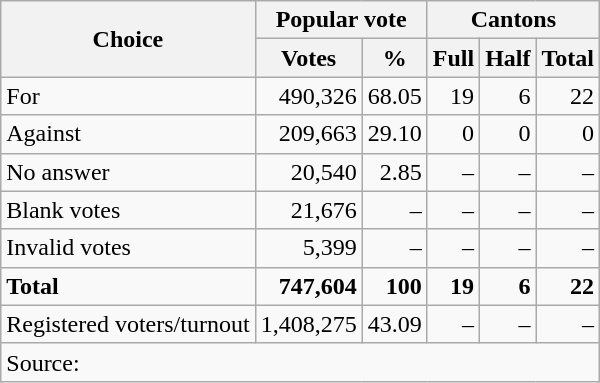<table class=wikitable style=text-align:right>
<tr>
<th rowspan=2>Choice</th>
<th colspan=2>Popular vote</th>
<th colspan=3>Cantons</th>
</tr>
<tr>
<th>Votes</th>
<th>%</th>
<th>Full</th>
<th>Half</th>
<th>Total</th>
</tr>
<tr>
<td align=left>For</td>
<td>490,326</td>
<td>68.05</td>
<td>19</td>
<td>6</td>
<td>22</td>
</tr>
<tr>
<td align=left>Against</td>
<td>209,663</td>
<td>29.10</td>
<td>0</td>
<td>0</td>
<td>0</td>
</tr>
<tr>
<td align=left>No answer</td>
<td>20,540</td>
<td>2.85</td>
<td>–</td>
<td>–</td>
<td>–</td>
</tr>
<tr>
<td align=left>Blank votes</td>
<td>21,676</td>
<td>–</td>
<td>–</td>
<td>–</td>
<td>–</td>
</tr>
<tr>
<td align=left>Invalid votes</td>
<td>5,399</td>
<td>–</td>
<td>–</td>
<td>–</td>
<td>–</td>
</tr>
<tr>
<td align=left><strong>Total</strong></td>
<td><strong>747,604</strong></td>
<td><strong>100</strong></td>
<td><strong>19</strong></td>
<td><strong>6</strong></td>
<td><strong>22</strong></td>
</tr>
<tr>
<td align=left>Registered voters/turnout</td>
<td>1,408,275</td>
<td>43.09</td>
<td>–</td>
<td>–</td>
<td>–</td>
</tr>
<tr>
<td align=left colspan=6>Source: </td>
</tr>
</table>
